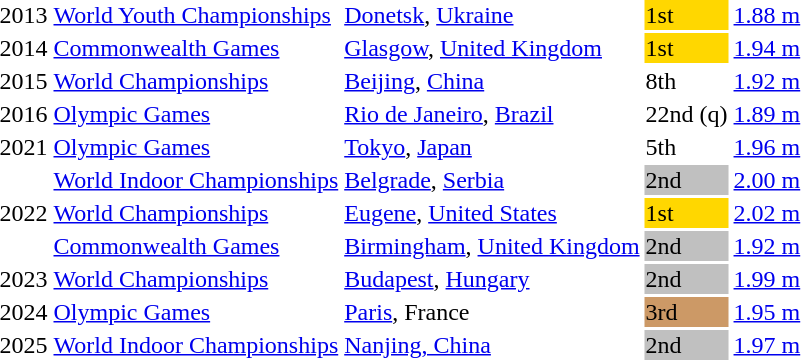<table>
<tr>
<td>2013</td>
<td><a href='#'>World Youth Championships</a></td>
<td><a href='#'>Donetsk</a>, <a href='#'>Ukraine</a></td>
<td bgcolor="gold">1st</td>
<td><a href='#'>1.88 m</a></td>
</tr>
<tr>
<td>2014</td>
<td><a href='#'>Commonwealth Games</a></td>
<td><a href='#'>Glasgow</a>, <a href='#'>United Kingdom</a></td>
<td bgcolor="gold">1st</td>
<td><a href='#'>1.94 m</a></td>
</tr>
<tr>
<td>2015</td>
<td><a href='#'>World Championships</a></td>
<td><a href='#'>Beijing</a>, <a href='#'>China</a></td>
<td>8th</td>
<td><a href='#'>1.92 m</a></td>
</tr>
<tr>
<td>2016</td>
<td><a href='#'>Olympic Games</a></td>
<td><a href='#'>Rio de Janeiro</a>, <a href='#'>Brazil</a></td>
<td>22nd (q)</td>
<td><a href='#'>1.89 m</a></td>
</tr>
<tr>
<td>2021</td>
<td><a href='#'>Olympic Games</a></td>
<td><a href='#'>Tokyo</a>, <a href='#'>Japan</a></td>
<td>5th</td>
<td><a href='#'>1.96 m</a></td>
</tr>
<tr>
<td rowspan=3>2022</td>
<td><a href='#'>World Indoor Championships</a></td>
<td><a href='#'>Belgrade</a>, <a href='#'>Serbia</a></td>
<td bgcolor="silver">2nd</td>
<td><a href='#'>2.00 m</a></td>
</tr>
<tr>
<td><a href='#'>World Championships</a></td>
<td><a href='#'>Eugene</a>, <a href='#'>United States</a></td>
<td bgcolor="gold">1st</td>
<td><a href='#'>2.02 m</a></td>
</tr>
<tr>
<td><a href='#'>Commonwealth Games</a></td>
<td><a href='#'>Birmingham</a>, <a href='#'>United Kingdom</a></td>
<td bgcolor="silver">2nd</td>
<td><a href='#'>1.92 m</a></td>
</tr>
<tr>
<td>2023</td>
<td><a href='#'>World Championships</a></td>
<td><a href='#'>Budapest</a>, <a href='#'>Hungary</a></td>
<td bgcolor="silver">2nd</td>
<td><a href='#'>1.99 m</a></td>
</tr>
<tr>
<td>2024</td>
<td><a href='#'>Olympic Games</a></td>
<td><a href='#'>Paris</a>, France</td>
<td bgcolor="cc9966">3rd</td>
<td><a href='#'>1.95 m</a></td>
</tr>
<tr>
<td>2025</td>
<td><a href='#'>World Indoor Championships</a></td>
<td><a href='#'>Nanjing, China</a></td>
<td bgcolor="silver">2nd</td>
<td><a href='#'>1.97 m</a></td>
</tr>
</table>
